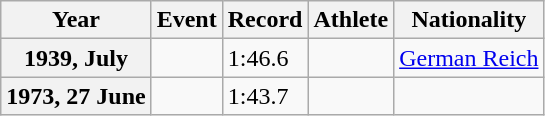<table class="wikitable sortable plainrowheaders">
<tr>
<th scope="col">Year</th>
<th scope="col">Event</th>
<th scope="col">Record</th>
<th scope="col">Athlete</th>
<th scope="col">Nationality</th>
</tr>
<tr>
<th scope="row"><strong>1939</strong>, July</th>
<td></td>
<td>1:46.6 </td>
<td></td>
<td> <a href='#'>German Reich</a></td>
</tr>
<tr>
<th scope="row"><strong>1973</strong>, 27 June</th>
<td></td>
<td>1:43.7 </td>
<td></td>
<td></td>
</tr>
</table>
